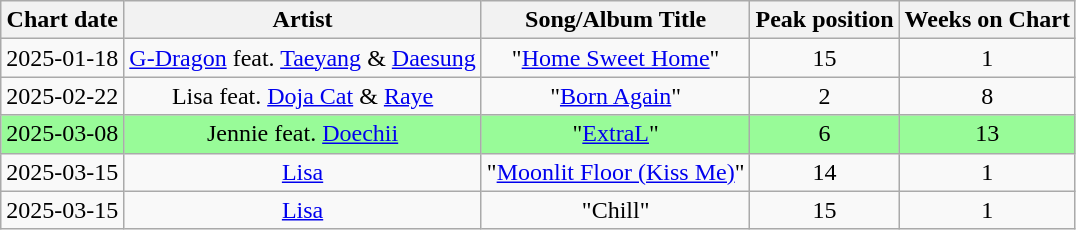<table class="wikitable sortable" style="text-align:center">
<tr>
<th>Chart date</th>
<th>Artist</th>
<th>Song/Album Title</th>
<th>Peak position</th>
<th>Weeks on Chart</th>
</tr>
<tr>
<td>2025-01-18</td>
<td><a href='#'>G-Dragon</a> feat. <a href='#'>Taeyang</a> & <a href='#'>Daesung</a></td>
<td>"<a href='#'>Home Sweet Home</a>"</td>
<td>15</td>
<td>1</td>
</tr>
<tr>
<td>2025-02-22</td>
<td>Lisa feat. <a href='#'>Doja Cat</a> & <a href='#'>Raye</a></td>
<td>"<a href='#'>Born Again</a>"</td>
<td>2</td>
<td>8</td>
</tr>
<tr style="background:palegreen;">
<td>2025-03-08</td>
<td>Jennie feat. <a href='#'>Doechii</a></td>
<td>"<a href='#'>ExtraL</a>"</td>
<td>6</td>
<td>13</td>
</tr>
<tr>
<td>2025-03-15</td>
<td><a href='#'>Lisa</a></td>
<td>"<a href='#'>Moonlit Floor (Kiss Me)</a>"</td>
<td>14</td>
<td>1</td>
</tr>
<tr>
<td>2025-03-15</td>
<td><a href='#'>Lisa</a></td>
<td>"Chill"</td>
<td>15</td>
<td>1</td>
</tr>
</table>
